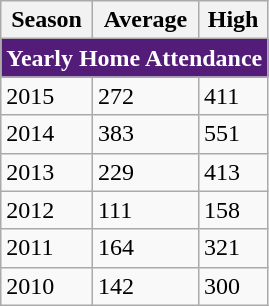<table class="wikitable">
<tr>
<th>Season</th>
<th>Average</th>
<th>High</th>
</tr>
<tr>
<th colspan=3 style="background:#531C79; color:#FFFFFF;">Yearly Home Attendance</th>
</tr>
<tr>
<td>2015</td>
<td>272</td>
<td>411</td>
</tr>
<tr>
<td>2014</td>
<td>383</td>
<td>551</td>
</tr>
<tr>
<td>2013</td>
<td>229</td>
<td>413</td>
</tr>
<tr>
<td>2012</td>
<td>111</td>
<td>158</td>
</tr>
<tr>
<td>2011</td>
<td>164</td>
<td>321</td>
</tr>
<tr>
<td>2010</td>
<td>142</td>
<td>300</td>
</tr>
</table>
